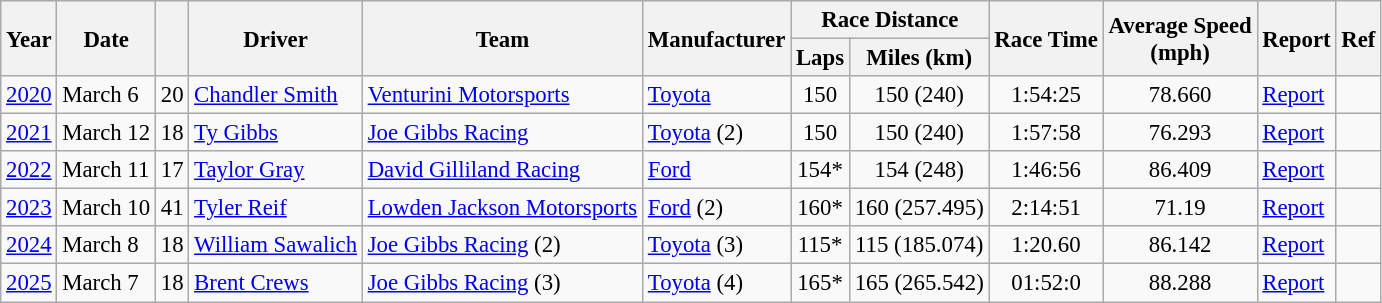<table class="wikitable" style="font-size: 95%;">
<tr>
<th rowspan="2">Year</th>
<th rowspan="2">Date</th>
<th rowspan="2"></th>
<th rowspan="2">Driver</th>
<th rowspan="2">Team</th>
<th rowspan="2">Manufacturer</th>
<th colspan="2">Race Distance</th>
<th rowspan="2">Race Time</th>
<th rowspan="2">Average Speed<br>(mph)</th>
<th rowspan="2">Report</th>
<th rowspan="2">Ref</th>
</tr>
<tr>
<th>Laps</th>
<th>Miles (km)</th>
</tr>
<tr>
<td><a href='#'>2020</a></td>
<td>March 6</td>
<td align="center">20</td>
<td><a href='#'>Chandler Smith</a></td>
<td><a href='#'>Venturini Motorsports</a></td>
<td><a href='#'>Toyota</a></td>
<td align="center">150</td>
<td align="center">150 (240)</td>
<td align="center">1:54:25</td>
<td align="center">78.660</td>
<td><a href='#'>Report</a></td>
<td></td>
</tr>
<tr>
<td><a href='#'>2021</a></td>
<td>March 12</td>
<td align="center">18</td>
<td><a href='#'>Ty Gibbs</a></td>
<td><a href='#'>Joe Gibbs Racing</a></td>
<td><a href='#'>Toyota</a> (2)</td>
<td align="center">150</td>
<td align="center">150 (240)</td>
<td align="center">1:57:58</td>
<td align="center">76.293</td>
<td><a href='#'>Report</a></td>
<td></td>
</tr>
<tr>
<td><a href='#'>2022</a></td>
<td>March 11</td>
<td align="center">17</td>
<td><a href='#'>Taylor Gray</a></td>
<td><a href='#'>David Gilliland Racing</a></td>
<td><a href='#'>Ford</a></td>
<td align="center">154*</td>
<td align="center">154 (248)</td>
<td align="center">1:46:56</td>
<td align="center">86.409</td>
<td><a href='#'>Report</a></td>
<td></td>
</tr>
<tr>
<td><a href='#'>2023</a></td>
<td>March 10</td>
<td align="center">41</td>
<td><a href='#'>Tyler Reif</a></td>
<td><a href='#'>Lowden Jackson Motorsports</a></td>
<td><a href='#'>Ford</a> (2)</td>
<td align="center">160*</td>
<td align="center">160 (257.495)</td>
<td align="center">2:14:51</td>
<td align="center">71.19</td>
<td><a href='#'>Report</a></td>
<td></td>
</tr>
<tr>
<td><a href='#'>2024</a></td>
<td>March 8</td>
<td align="center">18</td>
<td><a href='#'>William Sawalich</a></td>
<td><a href='#'>Joe Gibbs Racing</a> (2)</td>
<td><a href='#'>Toyota</a> (3)</td>
<td align="center">115*</td>
<td align="center">115 (185.074)</td>
<td align="center">1:20.60</td>
<td align="center">86.142</td>
<td><a href='#'>Report</a></td>
<td></td>
</tr>
<tr>
<td><a href='#'>2025</a></td>
<td>March 7</td>
<td align="center">18</td>
<td><a href='#'>Brent Crews</a></td>
<td><a href='#'>Joe Gibbs Racing</a> (3)</td>
<td><a href='#'>Toyota</a> (4)</td>
<td align="center">165*</td>
<td align="center">165 (265.542)</td>
<td align="center">01:52:0</td>
<td align="center">88.288</td>
<td><a href='#'>Report</a></td>
<td></td>
</tr>
</table>
